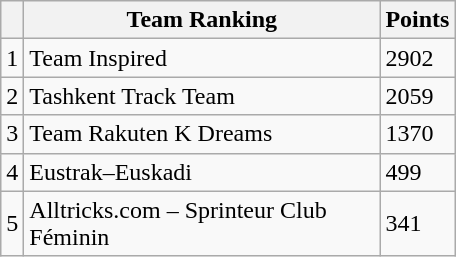<table class="wikitable col3right">
<tr>
<th></th>
<th style="width:230px; white-space:nowrap;">Team Ranking</th>
<th style="width:20px;">Points</th>
</tr>
<tr>
<td>1</td>
<td> Team Inspired</td>
<td>2902</td>
</tr>
<tr>
<td>2</td>
<td> Tashkent Track Team</td>
<td>2059</td>
</tr>
<tr>
<td>3</td>
<td> Team Rakuten K Dreams</td>
<td>1370</td>
</tr>
<tr>
<td>4</td>
<td> Eustrak–Euskadi</td>
<td>499</td>
</tr>
<tr>
<td>5</td>
<td> Alltricks.com – Sprinteur Club Féminin</td>
<td>341</td>
</tr>
</table>
